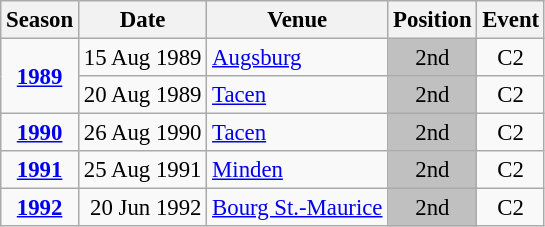<table class="wikitable" style="text-align:center; font-size:95%;">
<tr>
<th>Season</th>
<th>Date</th>
<th>Venue</th>
<th>Position</th>
<th>Event</th>
</tr>
<tr>
<td rowspan=2><strong><a href='#'>1989</a></strong></td>
<td align=right>15 Aug 1989</td>
<td align=left><a href='#'>Augsburg</a></td>
<td bgcolor=silver>2nd</td>
<td>C2</td>
</tr>
<tr>
<td align=right>20 Aug 1989</td>
<td align=left><a href='#'>Tacen</a></td>
<td bgcolor=silver>2nd</td>
<td>C2</td>
</tr>
<tr>
<td><strong><a href='#'>1990</a></strong></td>
<td align=right>26 Aug 1990</td>
<td align=left><a href='#'>Tacen</a></td>
<td bgcolor=silver>2nd</td>
<td>C2</td>
</tr>
<tr>
<td><strong><a href='#'>1991</a></strong></td>
<td align=right>25 Aug 1991</td>
<td align=left><a href='#'>Minden</a></td>
<td bgcolor=silver>2nd</td>
<td>C2</td>
</tr>
<tr>
<td><strong><a href='#'>1992</a></strong></td>
<td align=right>20 Jun 1992</td>
<td align=left><a href='#'>Bourg St.-Maurice</a></td>
<td bgcolor=silver>2nd</td>
<td>C2</td>
</tr>
</table>
